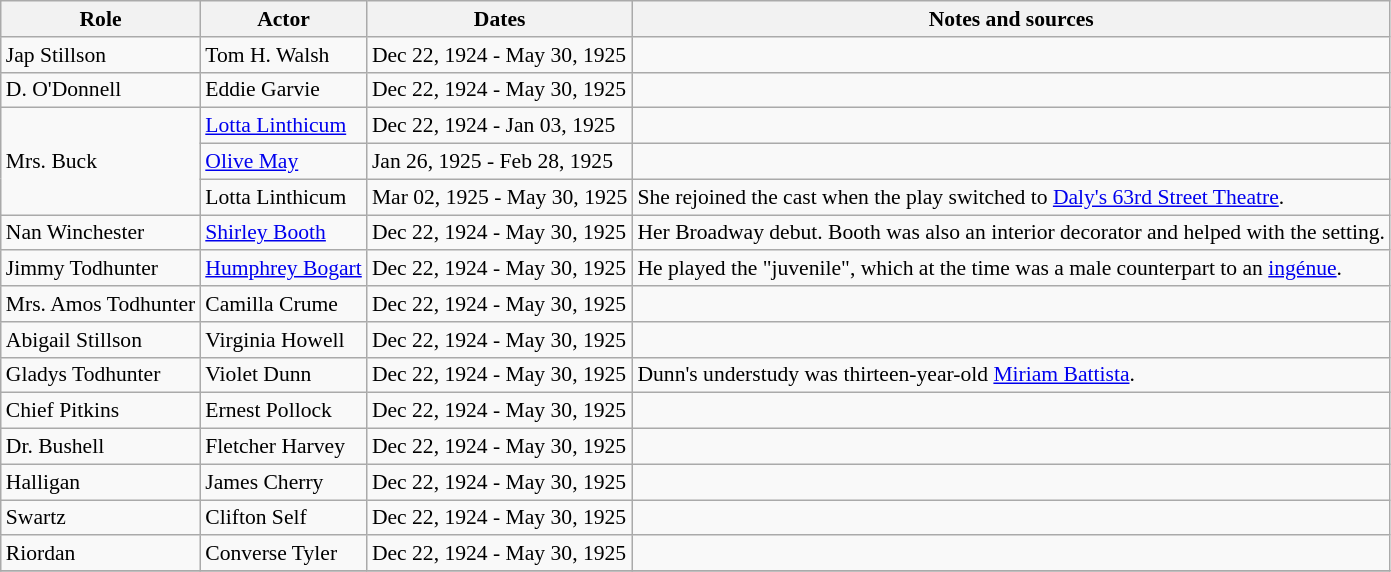<table class="wikitable sortable plainrowheaders" style="font-size: 90%">
<tr>
<th scope="col">Role</th>
<th scope="col">Actor</th>
<th scope="col">Dates</th>
<th scope="col">Notes and sources</th>
</tr>
<tr>
<td>Jap Stillson</td>
<td>Tom H. Walsh</td>
<td>Dec 22, 1924 - May 30, 1925</td>
<td></td>
</tr>
<tr>
<td>D. O'Donnell</td>
<td>Eddie Garvie</td>
<td>Dec 22, 1924 - May 30, 1925</td>
<td></td>
</tr>
<tr>
<td rowspan=3>Mrs. Buck</td>
<td><a href='#'>Lotta Linthicum</a></td>
<td>Dec 22, 1924 - Jan 03, 1925</td>
<td></td>
</tr>
<tr>
<td><a href='#'>Olive May</a></td>
<td>Jan 26, 1925 - Feb 28, 1925</td>
<td></td>
</tr>
<tr>
<td>Lotta Linthicum</td>
<td>Mar 02, 1925 - May 30, 1925</td>
<td>She rejoined the cast when the play switched to <a href='#'>Daly's 63rd Street Theatre</a>.</td>
</tr>
<tr>
<td>Nan Winchester</td>
<td><a href='#'>Shirley Booth</a></td>
<td>Dec 22, 1924 - May 30, 1925</td>
<td>Her Broadway debut. Booth was also an interior decorator and helped with the setting.</td>
</tr>
<tr>
<td>Jimmy Todhunter</td>
<td><a href='#'>Humphrey Bogart</a></td>
<td>Dec 22, 1924 - May 30, 1925</td>
<td>He played the "juvenile", which at the time was a male counterpart to an <a href='#'>ingénue</a>.</td>
</tr>
<tr>
<td>Mrs. Amos Todhunter</td>
<td>Camilla Crume</td>
<td>Dec 22, 1924 - May 30, 1925</td>
<td></td>
</tr>
<tr>
<td>Abigail Stillson</td>
<td>Virginia Howell</td>
<td>Dec 22, 1924 - May 30, 1925</td>
<td></td>
</tr>
<tr>
<td>Gladys Todhunter</td>
<td>Violet Dunn</td>
<td>Dec 22, 1924 - May 30, 1925</td>
<td>Dunn's understudy was thirteen-year-old <a href='#'>Miriam Battista</a>.</td>
</tr>
<tr>
<td>Chief Pitkins</td>
<td>Ernest Pollock</td>
<td>Dec 22, 1924 - May 30, 1925</td>
<td></td>
</tr>
<tr>
<td>Dr. Bushell</td>
<td>Fletcher Harvey</td>
<td>Dec 22, 1924 - May 30, 1925</td>
<td></td>
</tr>
<tr>
<td>Halligan</td>
<td>James Cherry</td>
<td>Dec 22, 1924 - May 30, 1925</td>
<td></td>
</tr>
<tr>
<td>Swartz</td>
<td>Clifton Self</td>
<td>Dec 22, 1924 - May 30, 1925</td>
<td></td>
</tr>
<tr>
<td>Riordan</td>
<td>Converse Tyler</td>
<td>Dec 22, 1924 - May 30, 1925</td>
<td></td>
</tr>
<tr>
</tr>
</table>
